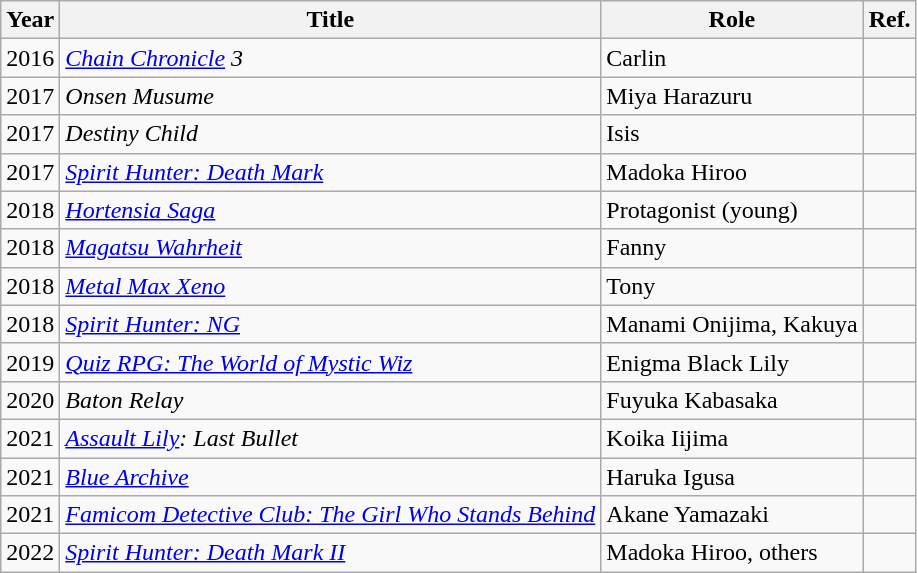<table class="wikitable sortable plainrowheaders">
<tr>
<th scope="col">Year</th>
<th scope="col">Title</th>
<th scope="col">Role</th>
<th scope="col" class="unsortable">Ref.</th>
</tr>
<tr>
<td>2016</td>
<td><em><a href='#'>Chain Chronicle</a> 3</em></td>
<td>Carlin</td>
<td></td>
</tr>
<tr>
<td>2017</td>
<td><em>Onsen Musume</em></td>
<td>Miya Harazuru</td>
<td></td>
</tr>
<tr>
<td>2017</td>
<td><em>Destiny Child</em></td>
<td>Isis</td>
<td></td>
</tr>
<tr>
<td>2017</td>
<td><em><a href='#'>Spirit Hunter: Death Mark</a></em></td>
<td>Madoka Hiroo</td>
<td></td>
</tr>
<tr>
<td>2018</td>
<td><em><a href='#'>Hortensia Saga</a></em></td>
<td>Protagonist (young)</td>
<td></td>
</tr>
<tr>
<td>2018</td>
<td><em><a href='#'>Magatsu Wahrheit</a></em></td>
<td>Fanny</td>
<td></td>
</tr>
<tr>
<td>2018</td>
<td><em><a href='#'>Metal Max Xeno</a></em></td>
<td>Tony</td>
<td></td>
</tr>
<tr>
<td>2018</td>
<td><em><a href='#'>Spirit Hunter: NG</a></em></td>
<td>Manami Onijima, Kakuya</td>
<td></td>
</tr>
<tr>
<td>2019</td>
<td><em><a href='#'>Quiz RPG: The World of Mystic Wiz</a></em></td>
<td>Enigma Black Lily</td>
<td></td>
</tr>
<tr>
<td>2020</td>
<td><em>Baton Relay</em></td>
<td>Fuyuka Kabasaka</td>
<td></td>
</tr>
<tr>
<td>2021</td>
<td><em><a href='#'>Assault Lily</a>: Last Bullet</em></td>
<td>Koika Iijima</td>
<td></td>
</tr>
<tr>
<td>2021</td>
<td><em><a href='#'>Blue Archive</a></em></td>
<td>Haruka Igusa</td>
<td></td>
</tr>
<tr>
<td>2021</td>
<td><em><a href='#'>Famicom Detective Club: The Girl Who Stands Behind</a></em></td>
<td>Akane Yamazaki</td>
<td></td>
</tr>
<tr>
<td>2022</td>
<td><em><a href='#'>Spirit Hunter: Death Mark II</a></em></td>
<td>Madoka Hiroo, others</td>
<td></td>
</tr>
</table>
